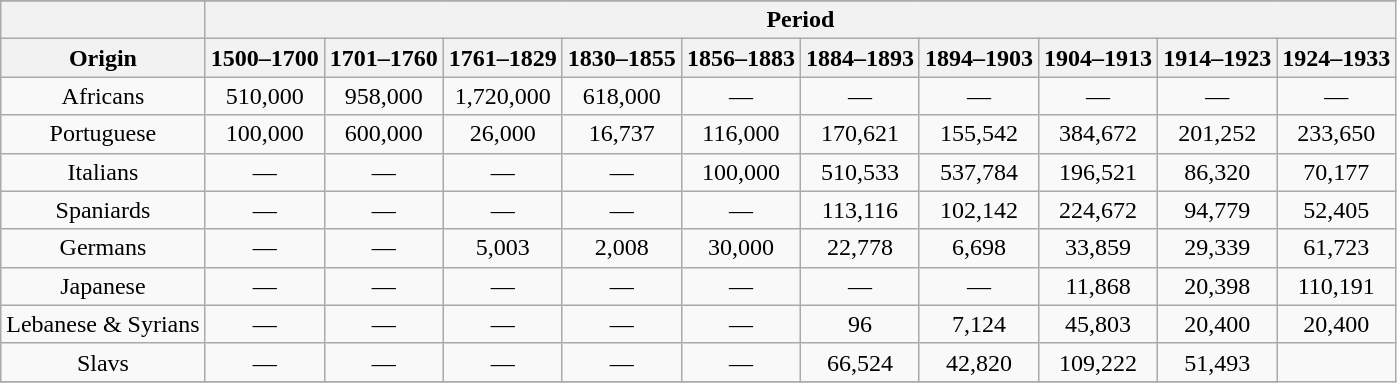<table class="wikitable">
<tr align="middle">
</tr>
<tr align="middle">
<th></th>
<th colspan="10">Period</th>
</tr>
<tr align="middle">
<th>Origin</th>
<th>1500–1700</th>
<th>1701–1760</th>
<th>1761–1829</th>
<th>1830–1855</th>
<th>1856–1883</th>
<th>1884–1893</th>
<th>1894–1903</th>
<th>1904–1913</th>
<th>1914–1923</th>
<th>1924–1933</th>
</tr>
<tr align="middle">
<td> Africans</td>
<td>510,000</td>
<td>958,000</td>
<td>1,720,000</td>
<td>618,000</td>
<td align="center">—</td>
<td align="center">—</td>
<td align="center">—</td>
<td align="center">—</td>
<td align="center">—</td>
<td align="center">—</td>
</tr>
<tr align="middle">
<td> Portuguese</td>
<td>100,000</td>
<td>600,000</td>
<td>26,000</td>
<td>16,737</td>
<td>116,000</td>
<td>170,621</td>
<td>155,542</td>
<td>384,672</td>
<td>201,252</td>
<td>233,650</td>
</tr>
<tr align="middle">
<td> Italians</td>
<td align="center">—</td>
<td align="center">—</td>
<td align="center">—</td>
<td align="center">—</td>
<td>100,000</td>
<td>510,533</td>
<td>537,784</td>
<td>196,521</td>
<td>86,320</td>
<td>70,177</td>
</tr>
<tr align="middle">
<td> Spaniards</td>
<td align="center">—</td>
<td align="center">—</td>
<td align="center">—</td>
<td align="center">—</td>
<td align="center">—</td>
<td>113,116</td>
<td>102,142</td>
<td>224,672</td>
<td>94,779</td>
<td>52,405</td>
</tr>
<tr align="middle">
<td> Germans</td>
<td align="center">—</td>
<td align="center">—</td>
<td>5,003</td>
<td>2,008</td>
<td>30,000</td>
<td>22,778</td>
<td>6,698</td>
<td>33,859</td>
<td>29,339</td>
<td>61,723</td>
</tr>
<tr align="middle">
<td> Japanese</td>
<td align="center">—</td>
<td align="center">—</td>
<td align="center">—</td>
<td align="center">—</td>
<td align="center">—</td>
<td align="center">—</td>
<td align="center">—</td>
<td>11,868</td>
<td>20,398</td>
<td>110,191</td>
</tr>
<tr align="middle">
<td> Lebanese & Syrians</td>
<td align="center">—</td>
<td align="center">—</td>
<td align="center">—</td>
<td align="center">—</td>
<td align="center">—</td>
<td>96</td>
<td>7,124</td>
<td>45,803</td>
<td>20,400</td>
<td>20,400</td>
</tr>
<tr align="middle">
<td> Slavs</td>
<td align="center">—</td>
<td align="center">—</td>
<td align="center">—</td>
<td align="center">—</td>
<td align="center">—</td>
<td>66,524</td>
<td>42,820</td>
<td>109,222</td>
<td>51,493</td>
</tr>
<tr align="middle">
</tr>
</table>
